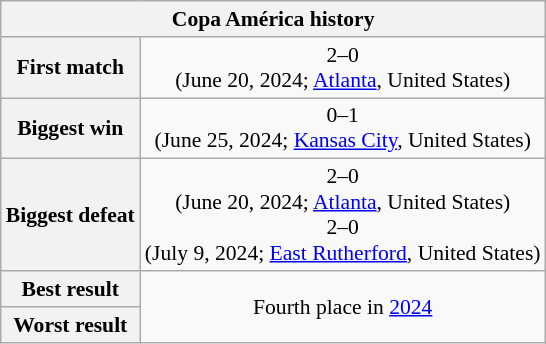<table class="wikitable collapsible collapsed" style="text-align: center;font-size:90%;">
<tr>
<th colspan="2">Copa América history</th>
</tr>
<tr>
<th>First match</th>
<td> 2–0 <br> (June 20, 2024; <a href='#'>Atlanta</a>, United States)</td>
</tr>
<tr>
<th>Biggest win</th>
<td> 0–1 <br> (June 25, 2024; <a href='#'>Kansas City</a>, United States)</td>
</tr>
<tr>
<th>Biggest defeat</th>
<td> 2–0 <br> (June 20, 2024; <a href='#'>Atlanta</a>, United States)<br> 2–0 <br> (July 9, 2024; <a href='#'>East Rutherford</a>, United States)</td>
</tr>
<tr>
<th>Best result</th>
<td rowspan="2">Fourth place in <a href='#'>2024</a></td>
</tr>
<tr>
<th>Worst result</th>
</tr>
</table>
